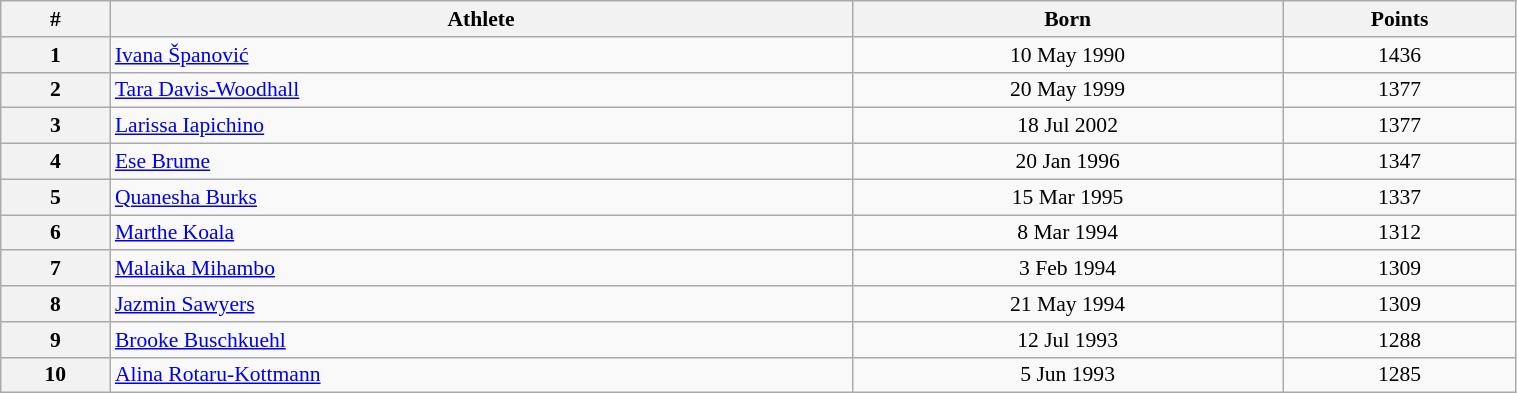<table class="wikitable" width=80% style="font-size:90%; text-align:center;">
<tr>
<th>#</th>
<th>Athlete</th>
<th>Born</th>
<th>Points</th>
</tr>
<tr>
<th>1</th>
<td align=left> <a href='#'>Ivana Španović</a></td>
<td>10 May 1990</td>
<td>1436</td>
</tr>
<tr>
<th>2</th>
<td align=left> <a href='#'>Tara Davis-Woodhall</a></td>
<td>20 May 1999</td>
<td>1377</td>
</tr>
<tr>
<th>3</th>
<td align=left> <a href='#'>Larissa Iapichino</a></td>
<td>18 Jul 2002</td>
<td>1377</td>
</tr>
<tr>
<th>4</th>
<td align=left> <a href='#'>Ese Brume</a></td>
<td>20 Jan 1996</td>
<td>1347</td>
</tr>
<tr>
<th>5</th>
<td align=left> <a href='#'>Quanesha Burks</a></td>
<td>15 Mar 1995</td>
<td>1337</td>
</tr>
<tr>
<th>6</th>
<td align=left> <a href='#'>Marthe Koala</a></td>
<td>8 Mar 1994</td>
<td>1312</td>
</tr>
<tr>
<th>7</th>
<td align=left> <a href='#'>Malaika Mihambo</a></td>
<td>3 Feb 1994</td>
<td>1309</td>
</tr>
<tr>
<th>8</th>
<td align=left> <a href='#'>Jazmin Sawyers</a></td>
<td>21 May 1994</td>
<td>1309</td>
</tr>
<tr>
<th>9</th>
<td align=left> <a href='#'>Brooke Buschkuehl</a></td>
<td>12 Jul 1993</td>
<td>1288</td>
</tr>
<tr>
<th>10</th>
<td align=left> <a href='#'>Alina Rotaru-Kottmann</a></td>
<td>5 Jun 1993</td>
<td>1285</td>
</tr>
</table>
